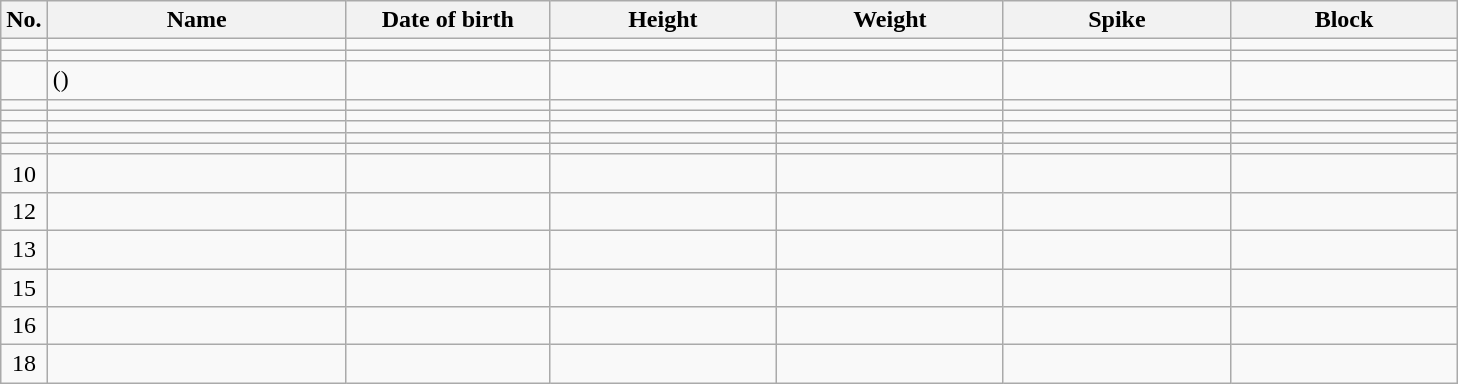<table class="wikitable sortable" style="font-size:100%; text-align:center;">
<tr>
<th>No.</th>
<th style="width:12em">Name</th>
<th style="width:8em">Date of birth</th>
<th style="width:9em">Height</th>
<th style="width:9em">Weight</th>
<th style="width:9em">Spike</th>
<th style="width:9em">Block</th>
</tr>
<tr>
<td></td>
<td align=left> </td>
<td align=right></td>
<td></td>
<td></td>
<td></td>
<td></td>
</tr>
<tr>
<td></td>
<td align=left> </td>
<td align=right></td>
<td></td>
<td></td>
<td></td>
<td></td>
</tr>
<tr>
<td></td>
<td align=left>  ()</td>
<td align=right></td>
<td></td>
<td></td>
<td></td>
<td></td>
</tr>
<tr>
<td></td>
<td align=left> </td>
<td align=right></td>
<td></td>
<td></td>
<td></td>
<td></td>
</tr>
<tr>
<td></td>
<td align=left> </td>
<td align=right></td>
<td></td>
<td></td>
<td></td>
<td></td>
</tr>
<tr>
<td></td>
<td align=left> </td>
<td align=right></td>
<td></td>
<td></td>
<td></td>
<td></td>
</tr>
<tr>
<td></td>
<td align=left> </td>
<td align=right></td>
<td></td>
<td></td>
<td></td>
<td></td>
</tr>
<tr>
<td></td>
<td align=left> </td>
<td align=right></td>
<td></td>
<td></td>
<td></td>
<td></td>
</tr>
<tr>
<td>10</td>
<td align=left> </td>
<td align=right></td>
<td></td>
<td></td>
<td></td>
<td></td>
</tr>
<tr>
<td>12</td>
<td align=left> </td>
<td align=right></td>
<td></td>
<td></td>
<td></td>
<td></td>
</tr>
<tr>
<td>13</td>
<td align=left> </td>
<td align=right></td>
<td></td>
<td></td>
<td></td>
<td></td>
</tr>
<tr>
<td>15</td>
<td align=left> </td>
<td align=right></td>
<td></td>
<td></td>
<td></td>
<td></td>
</tr>
<tr>
<td>16</td>
<td align=left> </td>
<td align=right></td>
<td></td>
<td></td>
<td></td>
<td></td>
</tr>
<tr>
<td>18</td>
<td align=left> </td>
<td align=right></td>
<td></td>
<td></td>
<td></td>
<td></td>
</tr>
</table>
